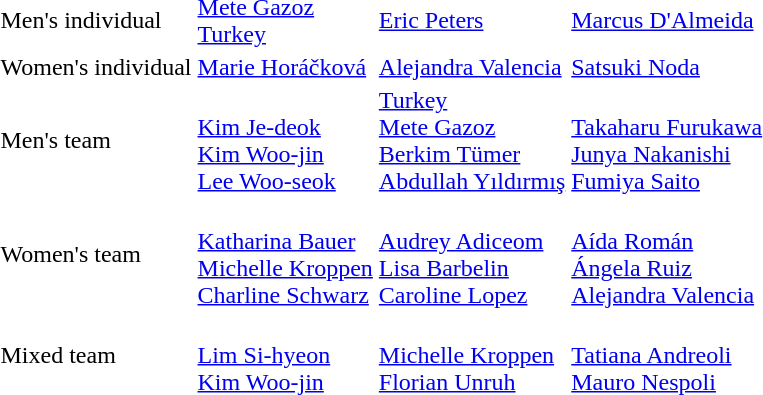<table>
<tr>
<td>Men's individual <br> </td>
<td><a href='#'>Mete Gazoz</a> <br>  <a href='#'>Turkey</a></td>
<td><a href='#'>Eric Peters</a> <br> </td>
<td><a href='#'>Marcus D'Almeida</a> <br> </td>
</tr>
<tr>
<td>Women's individual <br> </td>
<td><a href='#'>Marie Horáčková</a> <br> </td>
<td><a href='#'>Alejandra Valencia</a> <br> </td>
<td><a href='#'>Satsuki Noda</a> <br> </td>
</tr>
<tr>
<td>Men's team <br> </td>
<td> <br> <a href='#'>Kim Je-deok</a> <br> <a href='#'>Kim Woo-jin</a> <br> <a href='#'>Lee Woo-seok</a></td>
<td> <a href='#'>Turkey</a> <br> <a href='#'>Mete Gazoz</a> <br> <a href='#'>Berkim Tümer</a> <br> <a href='#'>Abdullah Yıldırmış</a></td>
<td> <br> <a href='#'>Takaharu Furukawa</a> <br> <a href='#'>Junya Nakanishi</a> <br> <a href='#'>Fumiya Saito</a></td>
</tr>
<tr>
<td>Women's team <br> </td>
<td> <br> <a href='#'>Katharina Bauer</a> <br> <a href='#'>Michelle Kroppen</a> <br> <a href='#'>Charline Schwarz</a></td>
<td> <br> <a href='#'>Audrey Adiceom</a> <br> <a href='#'>Lisa Barbelin</a> <br> <a href='#'>Caroline Lopez</a></td>
<td> <br> <a href='#'>Aída Román</a> <br> <a href='#'>Ángela Ruiz</a> <br> <a href='#'>Alejandra Valencia</a></td>
</tr>
<tr>
<td>Mixed team <br> </td>
<td> <br> <a href='#'>Lim Si-hyeon</a> <br> <a href='#'>Kim Woo-jin</a></td>
<td> <br> <a href='#'>Michelle Kroppen</a> <br> <a href='#'>Florian Unruh</a></td>
<td> <br> <a href='#'>Tatiana Andreoli</a> <br> <a href='#'>Mauro Nespoli</a></td>
</tr>
</table>
